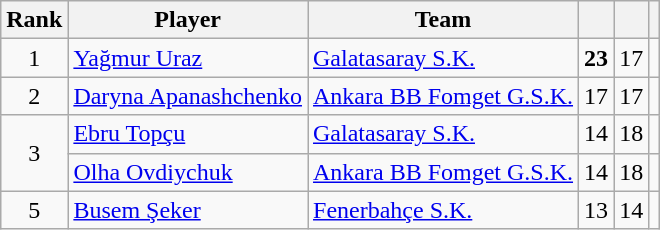<table class=wikitable>
<tr>
<th>Rank</th>
<th>Player</th>
<th>Team</th>
<th></th>
<th></th>
<th></th>
</tr>
<tr align=center>
<td>1</td>
<td align=left> <a href='#'>Yağmur Uraz</a></td>
<td align=left><a href='#'>Galatasaray S.K.</a></td>
<td><strong>23</strong></td>
<td>17</td>
<td><strong></strong></td>
</tr>
<tr align=center>
<td>2</td>
<td align=left> <a href='#'>Daryna Apanashchenko</a></td>
<td align=left><a href='#'>Ankara BB Fomget G.S.K.</a></td>
<td>17</td>
<td>17</td>
<td></td>
</tr>
<tr align=center>
<td rowspan=2>3</td>
<td align=left> <a href='#'>Ebru Topçu</a></td>
<td align=left><a href='#'>Galatasaray S.K.</a></td>
<td>14</td>
<td>18</td>
<td></td>
</tr>
<tr align=center>
<td align=left> <a href='#'>Olha Ovdiychuk</a></td>
<td align=left><a href='#'>Ankara BB Fomget G.S.K.</a></td>
<td>14</td>
<td>18</td>
<td></td>
</tr>
<tr align=center>
<td>5</td>
<td align=left> <a href='#'>Busem Şeker</a></td>
<td align=left><a href='#'>Fenerbahçe S.K.</a></td>
<td>13</td>
<td>14</td>
<td></td>
</tr>
</table>
